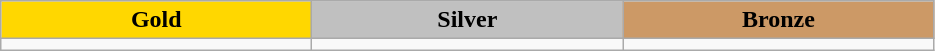<table class="wikitable" style="text-align:left">
<tr align="center">
<td width=200 bgcolor=gold><strong>Gold</strong></td>
<td width=200 bgcolor=silver><strong>Silver</strong></td>
<td width=200 bgcolor=CC9966><strong>Bronze</strong></td>
</tr>
<tr>
<td></td>
<td></td>
<td></td>
</tr>
</table>
